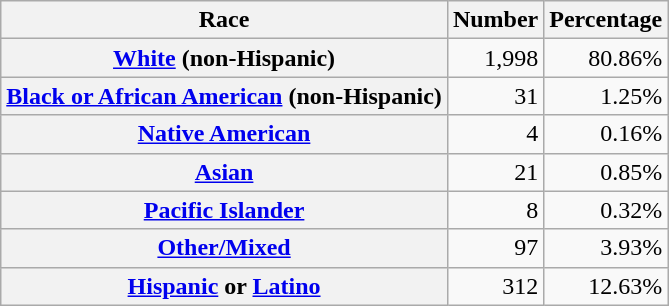<table class="wikitable" style="text-align:right">
<tr>
<th scope="col">Race</th>
<th scope="col">Number</th>
<th scope="col">Percentage</th>
</tr>
<tr>
<th scope="row"><a href='#'>White</a> (non-Hispanic)</th>
<td>1,998</td>
<td>80.86%</td>
</tr>
<tr>
<th scope="row"><a href='#'>Black or African American</a> (non-Hispanic)</th>
<td>31</td>
<td>1.25%</td>
</tr>
<tr>
<th scope="row"><a href='#'>Native American</a></th>
<td>4</td>
<td>0.16%</td>
</tr>
<tr>
<th scope="row"><a href='#'>Asian</a></th>
<td>21</td>
<td>0.85%</td>
</tr>
<tr>
<th scope="row"><a href='#'>Pacific Islander</a></th>
<td>8</td>
<td>0.32%</td>
</tr>
<tr>
<th scope="row"><a href='#'>Other/Mixed</a></th>
<td>97</td>
<td>3.93%</td>
</tr>
<tr>
<th scope="row"><a href='#'>Hispanic</a> or <a href='#'>Latino</a></th>
<td>312</td>
<td>12.63%</td>
</tr>
</table>
